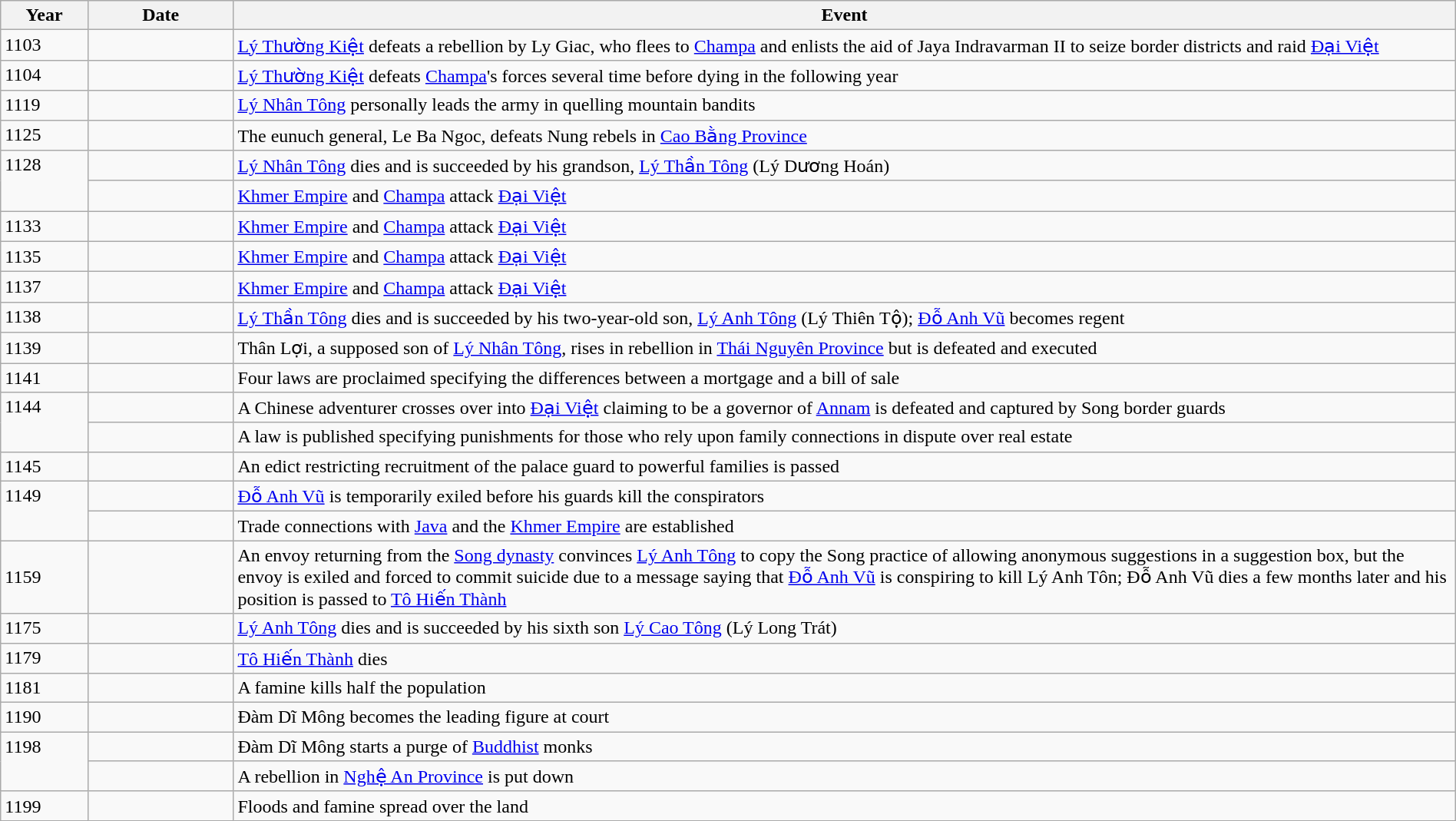<table class="wikitable" width="100%">
<tr>
<th style="width:6%">Year</th>
<th style="width:10%">Date</th>
<th>Event</th>
</tr>
<tr>
<td>1103</td>
<td></td>
<td><a href='#'>Lý Thường Kiệt</a> defeats a rebellion by Ly Giac, who flees to <a href='#'>Champa</a> and enlists the aid of Jaya Indravarman II to seize border districts and raid <a href='#'>Đại Việt</a></td>
</tr>
<tr>
<td>1104</td>
<td></td>
<td><a href='#'>Lý Thường Kiệt</a> defeats <a href='#'>Champa</a>'s forces several time before dying in the following year</td>
</tr>
<tr>
<td>1119</td>
<td></td>
<td><a href='#'>Lý Nhân Tông</a> personally leads the army in quelling mountain bandits</td>
</tr>
<tr>
<td>1125</td>
<td></td>
<td>The eunuch general, Le Ba Ngoc, defeats Nung rebels in <a href='#'>Cao Bằng Province</a></td>
</tr>
<tr>
<td rowspan ="2" valign="top">1128</td>
<td></td>
<td><a href='#'>Lý Nhân Tông</a> dies and is succeeded by his grandson, <a href='#'>Lý Thần Tông</a> (Lý Dương Hoán)</td>
</tr>
<tr>
<td></td>
<td><a href='#'>Khmer Empire</a> and <a href='#'>Champa</a> attack <a href='#'>Đại Việt</a></td>
</tr>
<tr>
<td>1133</td>
<td></td>
<td><a href='#'>Khmer Empire</a> and <a href='#'>Champa</a> attack <a href='#'>Đại Việt</a></td>
</tr>
<tr>
<td>1135</td>
<td></td>
<td><a href='#'>Khmer Empire</a> and <a href='#'>Champa</a> attack <a href='#'>Đại Việt</a></td>
</tr>
<tr>
<td>1137</td>
<td></td>
<td><a href='#'>Khmer Empire</a> and <a href='#'>Champa</a> attack <a href='#'>Đại Việt</a></td>
</tr>
<tr>
<td>1138</td>
<td></td>
<td><a href='#'>Lý Thần Tông</a> dies and is succeeded by his two-year-old son, <a href='#'>Lý Anh Tông</a> (Lý Thiên Tộ); <a href='#'>Đỗ Anh Vũ</a> becomes regent</td>
</tr>
<tr>
<td>1139</td>
<td></td>
<td>Thân Lợi, a supposed son of <a href='#'>Lý Nhân Tông</a>, rises in rebellion in <a href='#'>Thái Nguyên Province</a> but is defeated and executed</td>
</tr>
<tr>
<td>1141</td>
<td></td>
<td>Four laws are proclaimed specifying the differences between a mortgage and a bill of sale</td>
</tr>
<tr>
<td rowspan="2" valign="top">1144</td>
<td></td>
<td>A Chinese adventurer crosses over into <a href='#'>Đại Việt</a> claiming to be a governor of <a href='#'>Annam</a> is defeated and captured by Song border guards</td>
</tr>
<tr>
<td></td>
<td>A law is published specifying punishments for those who rely upon family connections in dispute over real estate</td>
</tr>
<tr>
<td>1145</td>
<td></td>
<td>An edict restricting recruitment of the palace guard to powerful families is passed</td>
</tr>
<tr>
<td rowspan="2" valign="top">1149</td>
<td></td>
<td><a href='#'>Đỗ Anh Vũ</a> is temporarily exiled before his guards kill the conspirators</td>
</tr>
<tr>
<td></td>
<td>Trade connections with <a href='#'>Java</a> and the <a href='#'>Khmer Empire</a> are established</td>
</tr>
<tr>
<td>1159</td>
<td></td>
<td>An envoy returning from the <a href='#'>Song dynasty</a> convinces <a href='#'>Lý Anh Tông</a> to copy the Song practice of allowing anonymous suggestions in a suggestion box, but the envoy is exiled and forced to commit suicide due to a message saying that <a href='#'>Đỗ Anh Vũ</a> is conspiring to kill Lý Anh Tôn; Đỗ Anh Vũ dies a few months later and his position is passed to <a href='#'>Tô Hiến Thành</a></td>
</tr>
<tr>
<td>1175</td>
<td></td>
<td><a href='#'>Lý Anh Tông</a> dies and is succeeded by his sixth son <a href='#'>Lý Cao Tông</a> (Lý Long Trát)</td>
</tr>
<tr>
<td>1179</td>
<td></td>
<td><a href='#'>Tô Hiến Thành</a> dies</td>
</tr>
<tr>
<td>1181</td>
<td></td>
<td>A famine kills half the population</td>
</tr>
<tr>
<td>1190</td>
<td></td>
<td>Đàm Dĩ Mông becomes the leading figure at court</td>
</tr>
<tr>
<td rowspan="2" valign="top">1198</td>
<td></td>
<td>Đàm Dĩ Mông starts a purge of <a href='#'>Buddhist</a> monks</td>
</tr>
<tr>
<td></td>
<td>A rebellion in <a href='#'>Nghệ An Province</a> is put down</td>
</tr>
<tr>
<td>1199</td>
<td></td>
<td>Floods and famine spread over the land</td>
</tr>
</table>
